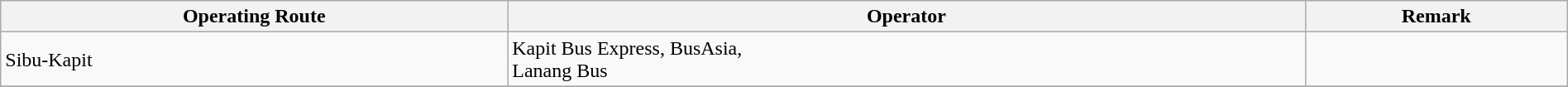<table class="wikitable" style="width:100%; margin:auto;">
<tr>
<th>Operating Route</th>
<th>Operator</th>
<th>Remark</th>
</tr>
<tr>
<td>Sibu-Kapit</td>
<td>Kapit Bus Express, BusAsia,<br>Lanang Bus</td>
<td></td>
</tr>
<tr>
</tr>
</table>
